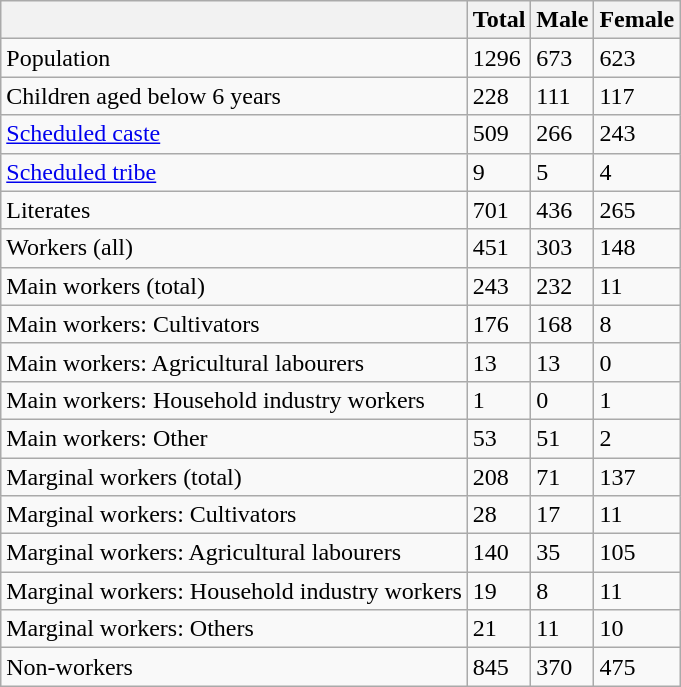<table class="wikitable sortable">
<tr>
<th></th>
<th>Total</th>
<th>Male</th>
<th>Female</th>
</tr>
<tr>
<td>Population</td>
<td>1296</td>
<td>673</td>
<td>623</td>
</tr>
<tr>
<td>Children aged below 6 years</td>
<td>228</td>
<td>111</td>
<td>117</td>
</tr>
<tr>
<td><a href='#'>Scheduled caste</a></td>
<td>509</td>
<td>266</td>
<td>243</td>
</tr>
<tr>
<td><a href='#'>Scheduled tribe</a></td>
<td>9</td>
<td>5</td>
<td>4</td>
</tr>
<tr>
<td>Literates</td>
<td>701</td>
<td>436</td>
<td>265</td>
</tr>
<tr>
<td>Workers (all)</td>
<td>451</td>
<td>303</td>
<td>148</td>
</tr>
<tr>
<td>Main workers (total)</td>
<td>243</td>
<td>232</td>
<td>11</td>
</tr>
<tr>
<td>Main workers: Cultivators</td>
<td>176</td>
<td>168</td>
<td>8</td>
</tr>
<tr>
<td>Main workers: Agricultural labourers</td>
<td>13</td>
<td>13</td>
<td>0</td>
</tr>
<tr>
<td>Main workers: Household industry workers</td>
<td>1</td>
<td>0</td>
<td>1</td>
</tr>
<tr>
<td>Main workers: Other</td>
<td>53</td>
<td>51</td>
<td>2</td>
</tr>
<tr>
<td>Marginal workers (total)</td>
<td>208</td>
<td>71</td>
<td>137</td>
</tr>
<tr>
<td>Marginal workers: Cultivators</td>
<td>28</td>
<td>17</td>
<td>11</td>
</tr>
<tr>
<td>Marginal workers: Agricultural labourers</td>
<td>140</td>
<td>35</td>
<td>105</td>
</tr>
<tr>
<td>Marginal workers: Household industry workers</td>
<td>19</td>
<td>8</td>
<td>11</td>
</tr>
<tr>
<td>Marginal workers: Others</td>
<td>21</td>
<td>11</td>
<td>10</td>
</tr>
<tr>
<td>Non-workers</td>
<td>845</td>
<td>370</td>
<td>475</td>
</tr>
</table>
